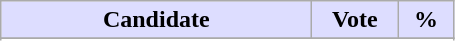<table class="wikitable">
<tr>
<th style="background:#ddf; width:200px;">Candidate</th>
<th style="background:#ddf; width:50px;">Vote</th>
<th style="background:#ddf; width:30px;">%</th>
</tr>
<tr>
</tr>
<tr>
</tr>
</table>
